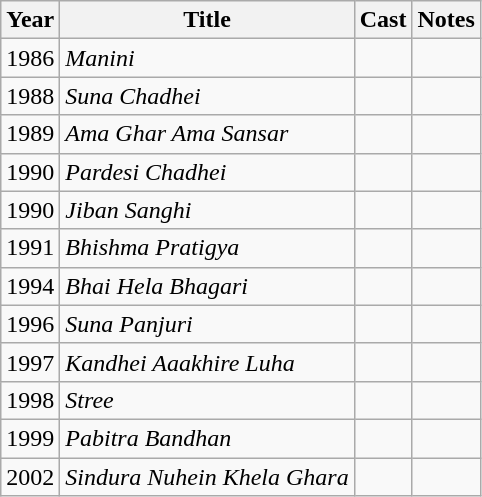<table class="wikitable">
<tr>
<th>Year</th>
<th>Title</th>
<th>Cast</th>
<th>Notes</th>
</tr>
<tr>
<td>1986</td>
<td><em>Manini</em></td>
<td></td>
<td></td>
</tr>
<tr>
<td>1988</td>
<td><em>Suna Chadhei</em></td>
<td></td>
<td></td>
</tr>
<tr>
<td>1989</td>
<td><em>Ama Ghar Ama Sansar</em></td>
<td></td>
<td></td>
</tr>
<tr>
<td>1990</td>
<td><em>Pardesi Chadhei</em></td>
<td></td>
<td></td>
</tr>
<tr>
<td>1990</td>
<td><em>Jiban Sanghi</em></td>
<td></td>
<td></td>
</tr>
<tr>
<td>1991</td>
<td><em>Bhishma Pratigya</em></td>
<td></td>
<td></td>
</tr>
<tr>
<td>1994</td>
<td><em>Bhai Hela Bhagari</em></td>
<td></td>
<td></td>
</tr>
<tr>
<td>1996</td>
<td><em>Suna Panjuri</em></td>
<td></td>
<td></td>
</tr>
<tr>
<td>1997</td>
<td><em>Kandhei Aaakhire Luha</em></td>
<td></td>
<td></td>
</tr>
<tr>
<td>1998</td>
<td><em>Stree</em></td>
<td></td>
<td></td>
</tr>
<tr>
<td>1999</td>
<td><em>Pabitra Bandhan</em></td>
<td></td>
<td></td>
</tr>
<tr>
<td>2002</td>
<td><em>Sindura Nuhein Khela Ghara</em></td>
<td></td>
<td></td>
</tr>
</table>
